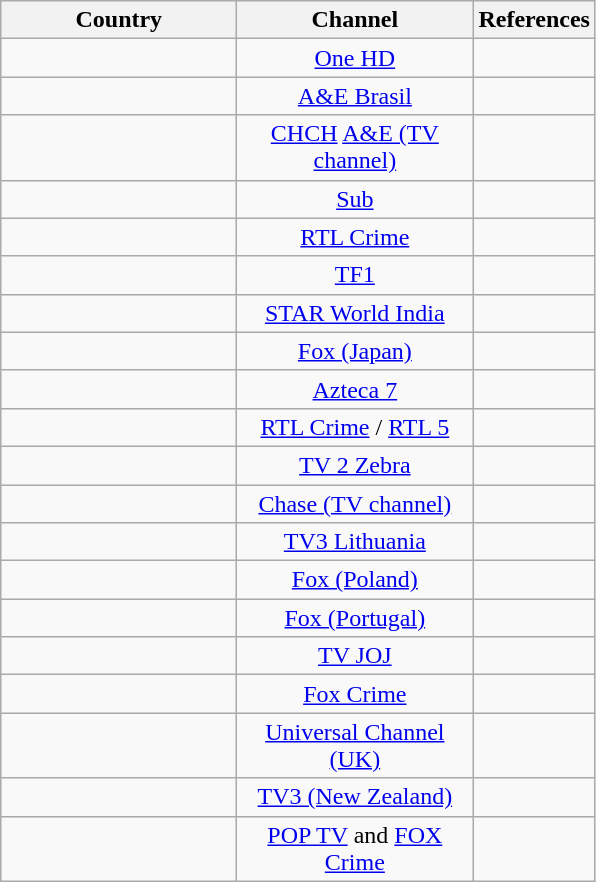<table class="wikitable">
<tr>
<th width="150pt">Country</th>
<th width="150pt">Channel</th>
<th>References</th>
</tr>
<tr>
<td></td>
<td style="text-align:center;"><a href='#'>One HD</a></td>
<td style="text-align:center;"></td>
</tr>
<tr>
<td></td>
<td style="text-align:center;"><a href='#'>A&E Brasil</a></td>
<td style="text-align:center;"></td>
</tr>
<tr>
<td></td>
<td style="text-align:center;"><a href='#'>CHCH</a> <a href='#'>A&E (TV channel)</a></td>
<td style="text-align:center;"></td>
</tr>
<tr>
<td></td>
<td style="text-align:center;"><a href='#'>Sub</a></td>
<td style="text-align:center;"></td>
</tr>
<tr>
<td></td>
<td style="text-align:center;"><a href='#'>RTL Crime</a></td>
<td style="text-align:center;"></td>
</tr>
<tr>
<td></td>
<td style="text-align:center;"><a href='#'>TF1</a></td>
<td style="text-align:center;"></td>
</tr>
<tr>
<td></td>
<td style="text-align:center;"><a href='#'>STAR World India</a></td>
<td style="text-align:center;"></td>
</tr>
<tr>
<td></td>
<td style="text-align:center;"><a href='#'>Fox (Japan)</a></td>
<td style="text-align:center;"></td>
</tr>
<tr>
<td></td>
<td style="text-align:center;"><a href='#'>Azteca 7</a></td>
<td style="text-align:center;"></td>
</tr>
<tr>
<td></td>
<td style="text-align:center;"><a href='#'>RTL Crime</a> / <a href='#'>RTL 5</a></td>
<td style="text-align:center;"></td>
</tr>
<tr>
<td></td>
<td style="text-align:center;"><a href='#'>TV 2 Zebra</a></td>
<td style="text-align:center;"></td>
</tr>
<tr>
<td></td>
<td style="text-align:center;"><a href='#'>Chase (TV channel)</a></td>
<td style="text-align:center;"></td>
</tr>
<tr>
<td></td>
<td style="text-align:center;"><a href='#'>TV3 Lithuania</a></td>
<td style="text-align:center;"></td>
</tr>
<tr>
<td></td>
<td style="text-align:center;"><a href='#'>Fox (Poland)</a></td>
<td style="text-align:center;"></td>
</tr>
<tr>
<td></td>
<td style="text-align:center;"><a href='#'>Fox (Portugal)</a></td>
<td style="text-align:center;"></td>
</tr>
<tr>
<td></td>
<td style="text-align:center;"><a href='#'>TV JOJ</a></td>
<td style="text-align:center;"></td>
</tr>
<tr>
<td></td>
<td style="text-align:center;"><a href='#'>Fox Crime</a></td>
<td style="text-align:center;"></td>
</tr>
<tr>
<td></td>
<td style="text-align:center;"><a href='#'>Universal Channel (UK)</a></td>
<td style="text-align:center;"></td>
</tr>
<tr>
<td></td>
<td style="text-align:center;"><a href='#'>TV3 (New Zealand)</a></td>
<td style="text-align:center;"></td>
</tr>
<tr>
<td></td>
<td style="text-align:center;"><a href='#'>POP TV</a> and <a href='#'>FOX Crime</a></td>
<td style="text-align:center;"></td>
</tr>
</table>
